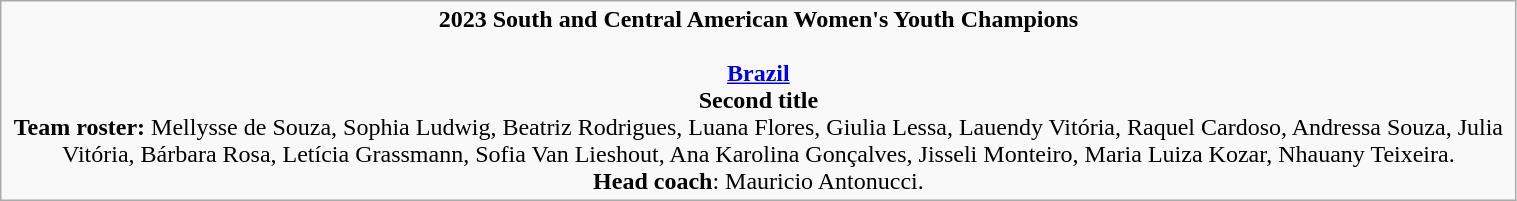<table class="wikitable" style="width: 80%;">
<tr style="text-align: center;">
<td><strong>2023 South and Central American Women's Youth Champions</strong><br><br><strong><a href='#'>Brazil</a></strong><br><strong>Second title</strong><br><strong>Team roster:</strong> Mellysse de Souza, Sophia Ludwig, Beatriz Rodrigues, Luana Flores, Giulia Lessa, Lauendy Vitória, Raquel Cardoso, Andressa Souza, Julia Vitória, Bárbara Rosa, Letícia Grassmann, Sofia Van Lieshout, Ana Karolina Gonçalves, Jisseli Monteiro, Maria Luiza Kozar, Nhauany Teixeira. <br><strong>Head coach</strong>: Mauricio Antonucci.</td>
</tr>
</table>
